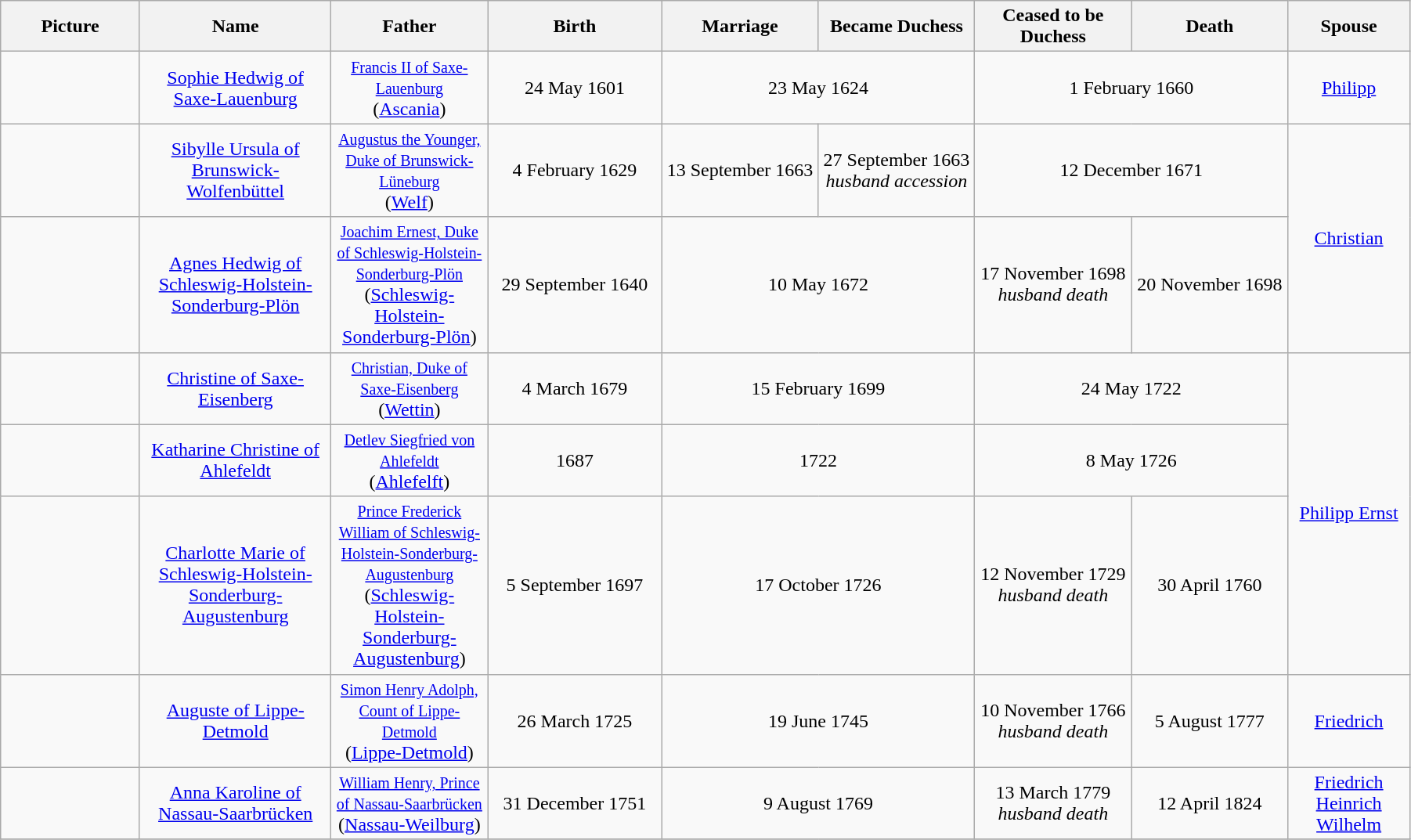<table width=95% class="wikitable">
<tr>
<th width = "8%">Picture</th>
<th width = "11%">Name</th>
<th width = "9%">Father</th>
<th width = "10%">Birth</th>
<th width = "9%">Marriage</th>
<th width = "9%">Became Duchess</th>
<th width = "9%">Ceased to be Duchess</th>
<th width = "9%">Death</th>
<th width = "7%">Spouse</th>
</tr>
<tr>
<td align="center"></td>
<td align="center"><a href='#'>Sophie Hedwig of Saxe-Lauenburg</a></td>
<td align="center"><small><a href='#'>Francis II of Saxe-Lauenburg</a></small><br>(<a href='#'>Ascania</a>)</td>
<td align="center">24 May 1601</td>
<td align="center" colspan="2">23 May 1624</td>
<td align="center" colspan="2">1 February 1660</td>
<td align="center"><a href='#'>Philipp</a></td>
</tr>
<tr>
<td align="center"></td>
<td align="center"><a href='#'>Sibylle Ursula of Brunswick-Wolfenbüttel</a></td>
<td align="center"><small><a href='#'>Augustus the Younger, Duke of Brunswick-Lüneburg</a></small><br>(<a href='#'>Welf</a>)</td>
<td align="center">4 February 1629</td>
<td align="center">13 September 1663</td>
<td align="center">27 September 1663<br><em>husband accession</em></td>
<td align="center" colspan="2">12 December 1671</td>
<td align="center" rowspan="2"><a href='#'>Christian</a></td>
</tr>
<tr>
<td align="center"></td>
<td align="center"><a href='#'>Agnes Hedwig of Schleswig-Holstein-Sonderburg-Plön</a></td>
<td align="center"><small><a href='#'>Joachim Ernest, Duke of Schleswig-Holstein-Sonderburg-Plön</a></small><br>(<a href='#'>Schleswig-Holstein-Sonderburg-Plön</a>)</td>
<td align="center">29 September 1640</td>
<td align="center" colspan="2">10 May 1672</td>
<td align="center">17 November 1698<br><em>husband death</em></td>
<td align="center">20 November 1698</td>
</tr>
<tr>
<td align="center"></td>
<td align="center"><a href='#'>Christine of Saxe-Eisenberg</a></td>
<td align="center"><small><a href='#'>Christian, Duke of Saxe-Eisenberg</a></small><br>(<a href='#'>Wettin</a>)</td>
<td align="center">4 March 1679</td>
<td align="center" colspan="2">15 February 1699</td>
<td align="center" colspan="2">24 May 1722</td>
<td align="center" rowspan="3"><a href='#'>Philipp Ernst</a></td>
</tr>
<tr>
<td align="center"></td>
<td align="center"><a href='#'>Katharine Christine of Ahlefeldt</a></td>
<td align="center"><small><a href='#'>Detlev Siegfried von Ahlefeldt</a></small><br>(<a href='#'>Ahlefelft</a>)</td>
<td align="center">1687</td>
<td align="center" colspan="2">1722</td>
<td align="center" colspan="2">8 May 1726</td>
</tr>
<tr>
<td align="center"></td>
<td align="center"><a href='#'>Charlotte Marie of Schleswig-Holstein-Sonderburg-Augustenburg</a></td>
<td align="center"><small><a href='#'>Prince Frederick William of Schleswig-Holstein-Sonderburg-Augustenburg</a></small><br>(<a href='#'>Schleswig-Holstein-Sonderburg-Augustenburg</a>)</td>
<td align="center">5 September 1697</td>
<td align="center" colspan="2">17 October 1726</td>
<td align="center">12 November 1729<br><em>husband death</em></td>
<td align="center">30 April 1760</td>
</tr>
<tr>
<td align="center"></td>
<td align="center"><a href='#'>Auguste of Lippe-Detmold</a></td>
<td align="center"><small><a href='#'>Simon Henry Adolph, Count of Lippe-Detmold</a></small><br>(<a href='#'>Lippe-Detmold</a>)</td>
<td align="center">26 March 1725</td>
<td align="center" colspan="2">19 June 1745</td>
<td align="center">10 November 1766<br><em>husband death</em></td>
<td align="center">5 August 1777</td>
<td align="center"><a href='#'>Friedrich</a></td>
</tr>
<tr>
<td align="center"></td>
<td align="center"><a href='#'>Anna Karoline of Nassau-Saarbrücken</a></td>
<td align="center"><small><a href='#'>William Henry, Prince of Nassau-Saarbrücken</a></small><br>(<a href='#'>Nassau-Weilburg</a>)</td>
<td align="center">31 December 1751</td>
<td align="center" colspan="2">9 August 1769</td>
<td align="center">13 March 1779<br><em>husband death</em></td>
<td align="center">12 April 1824</td>
<td align="center"><a href='#'>Friedrich Heinrich Wilhelm</a></td>
</tr>
<tr>
</tr>
</table>
